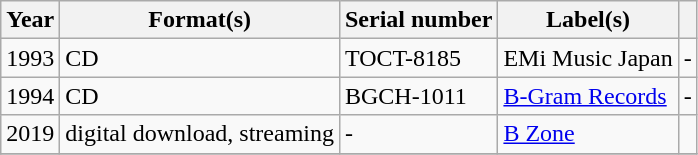<table class="wikitable sortable plainrowheaders">
<tr>
<th scope="col">Year</th>
<th scope="col">Format(s)</th>
<th scope="col">Serial number</th>
<th scope="col">Label(s)</th>
<th scope="col"></th>
</tr>
<tr>
<td>1993</td>
<td>CD</td>
<td>TOCT-8185</td>
<td>EMi Music Japan</td>
<td>-</td>
</tr>
<tr>
<td>1994</td>
<td>CD</td>
<td>BGCH-1011</td>
<td><a href='#'>B-Gram Records</a></td>
<td>-</td>
</tr>
<tr>
<td>2019</td>
<td>digital download, streaming</td>
<td>-</td>
<td><a href='#'>B Zone</a></td>
<td></td>
</tr>
<tr>
</tr>
</table>
